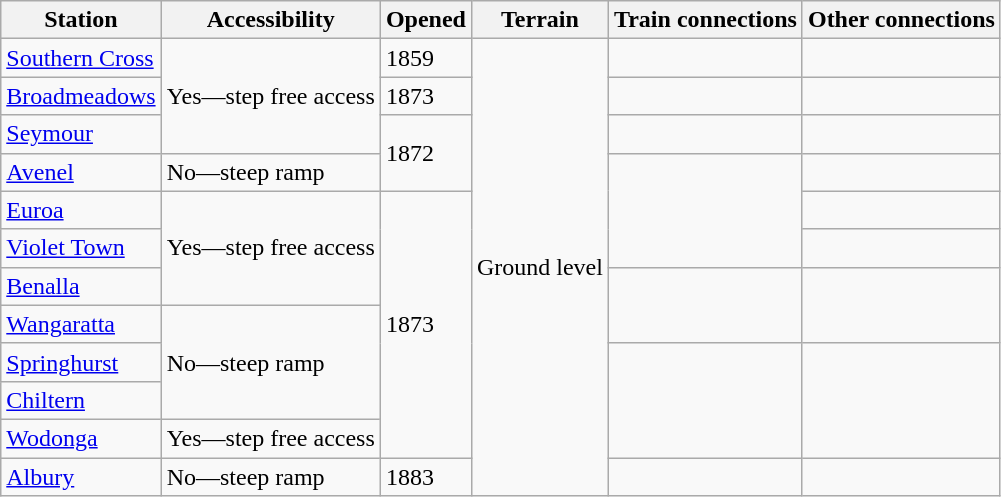<table class="wikitable">
<tr>
<th>Station</th>
<th>Accessibility</th>
<th>Opened</th>
<th>Terrain</th>
<th>Train connections</th>
<th>Other connections</th>
</tr>
<tr>
<td><a href='#'>Southern Cross</a></td>
<td rowspan="3">Yes—step free access</td>
<td>1859</td>
<td rowspan="12">Ground level</td>
<td></td>
<td>   </td>
</tr>
<tr>
<td><a href='#'>Broadmeadows</a></td>
<td>1873</td>
<td></td>
<td></td>
</tr>
<tr>
<td><a href='#'>Seymour</a></td>
<td rowspan="2">1872</td>
<td></td>
<td> </td>
</tr>
<tr>
<td><a href='#'>Avenel</a></td>
<td>No—steep ramp</td>
<td rowspan="3"></td>
<td></td>
</tr>
<tr>
<td><a href='#'>Euroa</a></td>
<td rowspan="3">Yes—step free access</td>
<td rowspan="7">1873</td>
<td> </td>
</tr>
<tr>
<td><a href='#'>Violet Town</a></td>
<td></td>
</tr>
<tr>
<td><a href='#'>Benalla</a></td>
<td rowspan="2"></td>
<td rowspan="2"> </td>
</tr>
<tr>
<td><a href='#'>Wangaratta</a></td>
<td rowspan="3">No—steep ramp</td>
</tr>
<tr>
<td><a href='#'>Springhurst</a></td>
<td rowspan="3"></td>
<td rowspan="3"></td>
</tr>
<tr>
<td><a href='#'>Chiltern</a></td>
</tr>
<tr>
<td><a href='#'>Wodonga</a></td>
<td>Yes—step free access</td>
</tr>
<tr>
<td><a href='#'>Albury</a></td>
<td>No—steep ramp</td>
<td>1883</td>
<td></td>
<td>  </td>
</tr>
</table>
